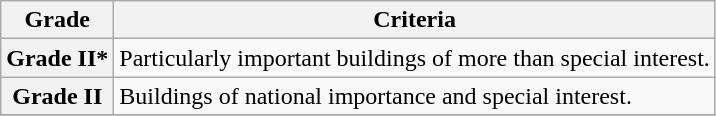<table class="wikitable" border="1">
<tr>
<th>Grade</th>
<th>Criteria</th>
</tr>
<tr>
<th>Grade II*</th>
<td>Particularly important buildings of more than special interest.</td>
</tr>
<tr>
<th>Grade II</th>
<td>Buildings of national importance and special interest.</td>
</tr>
<tr>
</tr>
</table>
